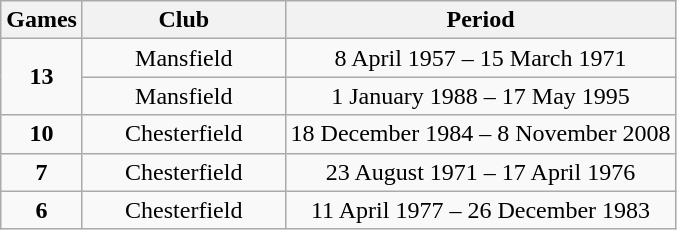<table class="wikitable sortable" style="text-align:center;">
<tr>
<th>Games</th>
<th style="width:30%;">Club</th>
<th>Period</th>
</tr>
<tr>
<td rowspan=2><strong>13</strong></td>
<td>Mansfield</td>
<td>8 April 1957 – 15 March 1971</td>
</tr>
<tr>
<td>Mansfield</td>
<td>1 January 1988 – 17 May 1995</td>
</tr>
<tr>
<td><strong>10</strong></td>
<td>Chesterfield</td>
<td>18 December 1984 – 8 November 2008</td>
</tr>
<tr>
<td><strong>7</strong></td>
<td>Chesterfield</td>
<td>23 August 1971 – 17 April 1976</td>
</tr>
<tr>
<td><strong>6</strong></td>
<td>Chesterfield</td>
<td>11 April 1977 – 26 December 1983</td>
</tr>
</table>
